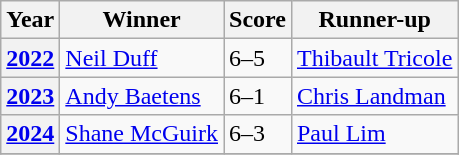<table class="wikitable sortable">
<tr>
<th>Year</th>
<th>Winner</th>
<th>Score</th>
<th>Runner-up</th>
</tr>
<tr>
<th scope="row"><a href='#'>2022</a></th>
<td> <a href='#'>Neil Duff</a></td>
<td>6–5</td>
<td> <a href='#'>Thibault Tricole</a></td>
</tr>
<tr>
<th scope="row"><a href='#'>2023</a></th>
<td> <a href='#'>Andy Baetens</a></td>
<td>6–1</td>
<td> <a href='#'>Chris Landman</a></td>
</tr>
<tr>
<th scope="row"><a href='#'>2024</a></th>
<td> <a href='#'>Shane McGuirk</a></td>
<td>6–3</td>
<td> <a href='#'>Paul Lim</a></td>
</tr>
<tr>
</tr>
</table>
